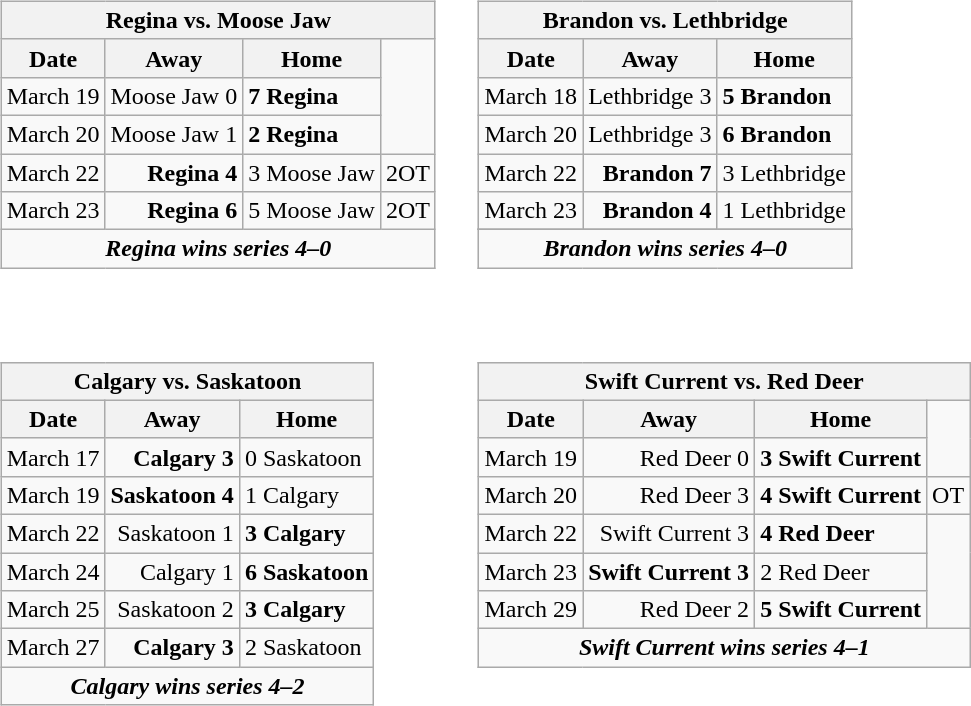<table cellspacing="10">
<tr>
<td valign="top"><br><table class="wikitable">
<tr>
<th bgcolor="#DDDDDD" colspan="4">Regina vs. Moose Jaw</th>
</tr>
<tr>
<th>Date</th>
<th>Away</th>
<th>Home</th>
</tr>
<tr>
<td>March 19</td>
<td align="right">Moose Jaw 0</td>
<td><strong>7 Regina</strong></td>
</tr>
<tr>
<td>March 20</td>
<td align="right">Moose Jaw 1</td>
<td><strong>2 Regina</strong></td>
</tr>
<tr>
<td>March 22</td>
<td align="right"><strong>Regina 4</strong></td>
<td>3 Moose Jaw</td>
<td>2OT</td>
</tr>
<tr>
<td>March 23</td>
<td align="right"><strong>Regina 6</strong></td>
<td>5 Moose Jaw</td>
<td>2OT</td>
</tr>
<tr align="center">
<td colspan="4"><strong><em>Regina wins series 4–0</em></strong></td>
</tr>
</table>
</td>
<td valign="top"><br><table class="wikitable">
<tr>
<th bgcolor="#DDDDDD" colspan="4">Brandon vs. Lethbridge</th>
</tr>
<tr>
<th>Date</th>
<th>Away</th>
<th>Home</th>
</tr>
<tr>
<td>March 18</td>
<td align="right">Lethbridge 3</td>
<td><strong>5 Brandon</strong></td>
</tr>
<tr>
<td>March 20</td>
<td align="right">Lethbridge 3</td>
<td><strong>6 Brandon</strong></td>
</tr>
<tr>
<td>March 22</td>
<td align="right"><strong>Brandon 7</strong></td>
<td>3 Lethbridge</td>
</tr>
<tr>
<td>March 23</td>
<td align="right"><strong>Brandon 4</strong></td>
<td>1 Lethbridge</td>
</tr>
<tr>
</tr>
<tr align="center">
<td colspan="4"><strong><em>Brandon wins series 4–0</em></strong></td>
</tr>
</table>
</td>
</tr>
<tr>
<td valign="top"><br><table class="wikitable">
<tr>
<th bgcolor="#DDDDDD" colspan="4">Calgary vs. Saskatoon</th>
</tr>
<tr>
<th>Date</th>
<th>Away</th>
<th>Home</th>
</tr>
<tr>
<td>March 17</td>
<td align="right"><strong>Calgary 3</strong></td>
<td>0 Saskatoon</td>
</tr>
<tr>
<td>March 19</td>
<td align="right"><strong>Saskatoon 4</strong></td>
<td>1 Calgary</td>
</tr>
<tr>
<td>March 22</td>
<td align="right">Saskatoon 1</td>
<td><strong>3 Calgary</strong></td>
</tr>
<tr>
<td>March 24</td>
<td align="right">Calgary 1</td>
<td><strong>6 Saskatoon</strong></td>
</tr>
<tr>
<td>March 25</td>
<td align="right">Saskatoon 2</td>
<td><strong>3 Calgary</strong></td>
</tr>
<tr>
<td>March 27</td>
<td align="right"><strong>Calgary 3</strong></td>
<td>2 Saskatoon</td>
</tr>
<tr align="center">
<td colspan="4"><strong><em>Calgary wins series 4–2</em></strong></td>
</tr>
</table>
</td>
<td valign="top"><br><table class="wikitable">
<tr>
<th bgcolor="#DDDDDD" colspan="4">Swift Current vs. Red Deer</th>
</tr>
<tr>
<th>Date</th>
<th>Away</th>
<th>Home</th>
</tr>
<tr>
<td>March 19</td>
<td align="right">Red Deer 0</td>
<td><strong>3 Swift Current</strong></td>
</tr>
<tr>
<td>March 20</td>
<td align="right">Red Deer 3</td>
<td><strong>4 Swift Current</strong></td>
<td>OT</td>
</tr>
<tr>
<td>March 22</td>
<td align="right">Swift Current 3</td>
<td><strong>4 Red Deer</strong></td>
</tr>
<tr>
<td>March 23</td>
<td align="right"><strong>Swift Current 3</strong></td>
<td>2 Red Deer</td>
</tr>
<tr>
<td>March 29</td>
<td align="right">Red Deer 2</td>
<td><strong>5 Swift Current</strong></td>
</tr>
<tr align="center">
<td colspan="4"><strong><em>Swift Current wins series 4–1</em></strong></td>
</tr>
</table>
</td>
</tr>
</table>
